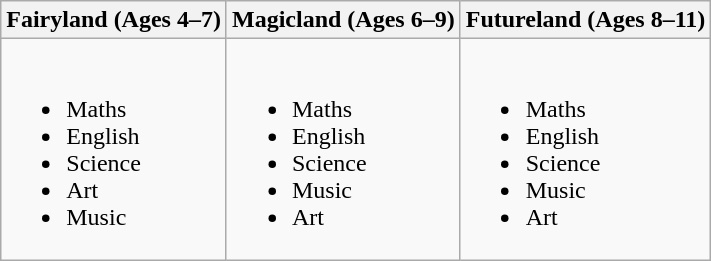<table class="wikitable">
<tr>
<th>Fairyland (Ages 4–7)</th>
<th>Magicland (Ages 6–9)</th>
<th>Futureland (Ages 8–11)</th>
</tr>
<tr>
<td><br><ul><li>Maths</li><li>English</li><li>Science</li><li>Art</li><li>Music</li></ul></td>
<td><br><ul><li>Maths</li><li>English</li><li>Science</li><li>Music</li><li>Art</li></ul></td>
<td><br><ul><li>Maths</li><li>English</li><li>Science</li><li>Music</li><li>Art</li></ul></td>
</tr>
</table>
